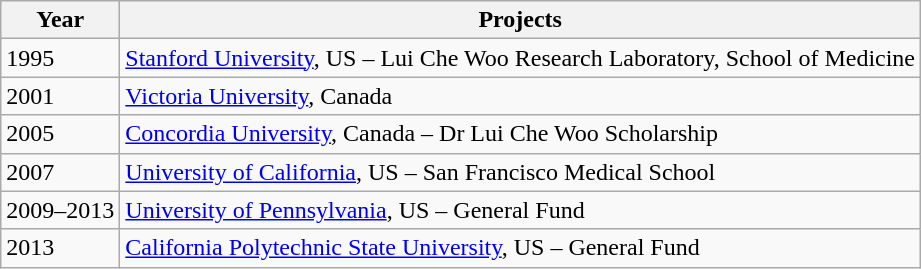<table class="wikitable">
<tr>
<th>Year</th>
<th>Projects</th>
</tr>
<tr>
<td>1995</td>
<td><a href='#'>Stanford University</a>, US – Lui Che Woo Research Laboratory, School of Medicine</td>
</tr>
<tr>
<td>2001</td>
<td><a href='#'>Victoria University</a>, Canada</td>
</tr>
<tr>
<td>2005</td>
<td><a href='#'>Concordia University</a>, Canada – Dr Lui Che Woo Scholarship</td>
</tr>
<tr>
<td>2007</td>
<td><a href='#'>University of California</a>, US – San Francisco Medical School</td>
</tr>
<tr>
<td>2009–2013</td>
<td><a href='#'>University of Pennsylvania</a>, US – General Fund</td>
</tr>
<tr>
<td>2013</td>
<td><a href='#'>California Polytechnic State University</a>, US – General Fund</td>
</tr>
</table>
